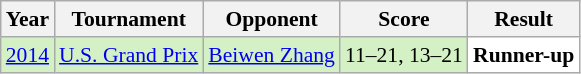<table class="sortable wikitable" style="font-size: 90%;">
<tr>
<th>Year</th>
<th>Tournament</th>
<th>Opponent</th>
<th>Score</th>
<th>Result</th>
</tr>
<tr style="background:#D4F1C5">
<td align="center"><a href='#'>2014</a></td>
<td align="left"><a href='#'>U.S. Grand Prix</a></td>
<td align="left"> <a href='#'>Beiwen Zhang</a></td>
<td align="left">11–21, 13–21</td>
<td style="text-align:left; background:white"> <strong>Runner-up</strong></td>
</tr>
</table>
